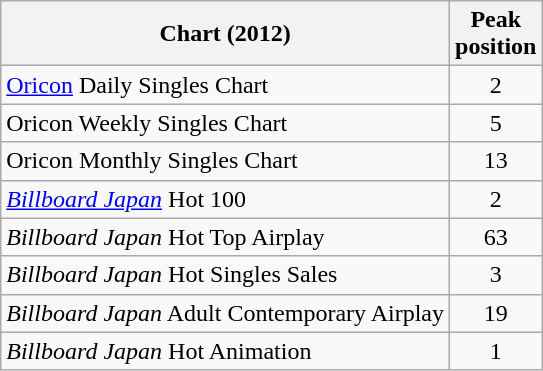<table class="wikitable sortable" border="1">
<tr>
<th>Chart (2012)</th>
<th>Peak<br>position</th>
</tr>
<tr>
<td><a href='#'>Oricon</a> Daily Singles Chart</td>
<td style="text-align:center;">2</td>
</tr>
<tr>
<td>Oricon Weekly Singles Chart</td>
<td style="text-align:center;">5</td>
</tr>
<tr>
<td>Oricon Monthly Singles Chart</td>
<td style="text-align:center;">13</td>
</tr>
<tr>
<td><em><a href='#'>Billboard Japan</a></em> Hot 100</td>
<td style="text-align:center;">2</td>
</tr>
<tr>
<td><em>Billboard Japan</em> Hot Top Airplay</td>
<td style="text-align:center;">63</td>
</tr>
<tr>
<td><em>Billboard Japan</em> Hot Singles Sales</td>
<td style="text-align:center;">3</td>
</tr>
<tr>
<td><em>Billboard Japan</em> Adult Contemporary Airplay</td>
<td style="text-align:center;">19</td>
</tr>
<tr>
<td><em>Billboard Japan</em> Hot Animation</td>
<td style="text-align:center;">1</td>
</tr>
</table>
